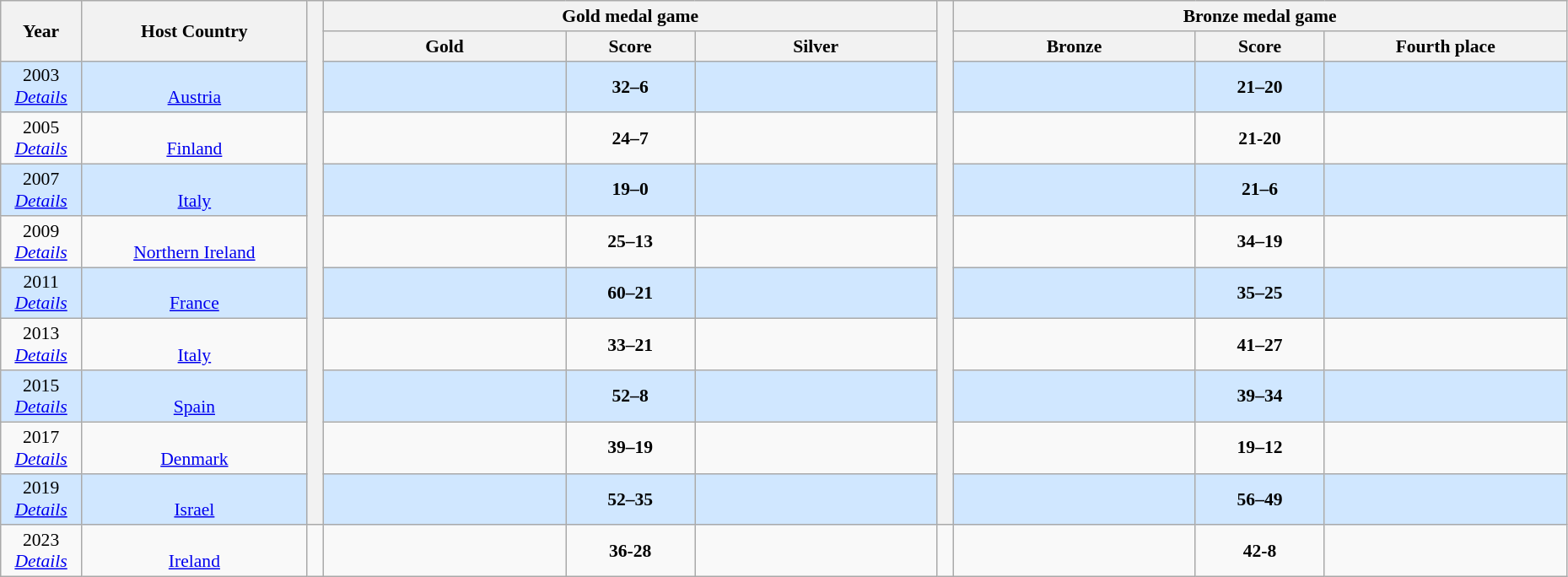<table class="wikitable" style="font-size:90%; width: 98%; text-align: center;">
<tr>
<th rowspan=2 width=5%>Year</th>
<th rowspan=2 width=14%>Host Country</th>
<th width=1% rowspan=11 bgcolor=ffffff></th>
<th colspan=3>Gold medal game</th>
<th width=1% rowspan=11 bgcolor=ffffff></th>
<th colspan=3>Bronze medal game</th>
</tr>
<tr bgcolor=#EFEFEF>
<th width=15%>Gold</th>
<th width=8%>Score</th>
<th width=15%>Silver</th>
<th width=15%>Bronze</th>
<th width=8%>Score</th>
<th width=15%>Fourth place</th>
</tr>
<tr bgcolor=#D0E7FF>
<td>2003 <br> <em><a href='#'>Details</a></em></td>
<td><br><a href='#'>Austria</a></td>
<td><strong></strong></td>
<td><strong>32–6</strong></td>
<td></td>
<td></td>
<td><strong>21–20</strong></td>
<td></td>
</tr>
<tr>
<td>2005 <br> <em><a href='#'>Details</a></em></td>
<td><br><a href='#'>Finland</a></td>
<td><strong></strong></td>
<td><strong>24–7</strong></td>
<td></td>
<td></td>
<td><strong>21-20</strong></td>
<td></td>
</tr>
<tr bgcolor=#D0E7FF>
<td>2007 <br> <em><a href='#'>Details</a></em></td>
<td><br><a href='#'>Italy</a></td>
<td><strong></strong></td>
<td><strong>19–0</strong></td>
<td></td>
<td></td>
<td><strong>21–6</strong></td>
<td></td>
</tr>
<tr>
<td>2009 <br> <em><a href='#'>Details</a></em></td>
<td><br><a href='#'>Northern Ireland</a></td>
<td><strong></strong></td>
<td><strong>25–13</strong></td>
<td></td>
<td></td>
<td><strong>34–19</strong></td>
<td></td>
</tr>
<tr bgcolor=#D0E7FF>
<td>2011 <br> <em><a href='#'>Details</a></em></td>
<td><br><a href='#'>France</a></td>
<td><strong></strong></td>
<td><strong>60–21</strong></td>
<td></td>
<td></td>
<td><strong>35–25</strong></td>
<td></td>
</tr>
<tr>
<td>2013 <br> <em><a href='#'>Details</a></em></td>
<td><br><a href='#'>Italy</a></td>
<td><strong></strong></td>
<td><strong>33–21</strong></td>
<td></td>
<td></td>
<td><strong>41–27</strong></td>
<td></td>
</tr>
<tr bgcolor=#D0E7FF>
<td>2015 <br> <em><a href='#'>Details</a></em></td>
<td><br><a href='#'>Spain</a></td>
<td><strong></strong></td>
<td><strong>52–8</strong></td>
<td></td>
<td></td>
<td><strong>39–34</strong></td>
<td></td>
</tr>
<tr>
<td>2017 <br> <em><a href='#'>Details</a></em></td>
<td><br><a href='#'>Denmark</a></td>
<td><strong></strong></td>
<td><strong>39–19</strong></td>
<td></td>
<td></td>
<td><strong>19–12</strong></td>
<td></td>
</tr>
<tr bgcolor=#D0E7FF>
<td>2019 <br> <em><a href='#'>Details</a></em></td>
<td><br><a href='#'>Israel</a></td>
<td><strong></strong></td>
<td><strong>52–35</strong></td>
<td></td>
<td></td>
<td><strong>56–49</strong></td>
<td></td>
</tr>
<tr>
<td>2023 <br> <em><a href='#'>Details</a></em></td>
<td><br><a href='#'>Ireland</a></td>
<td></td>
<td></td>
<td><strong>36-28</strong></td>
<td></td>
<td></td>
<td></td>
<td><strong>42-8</strong></td>
<td><strong></strong></td>
</tr>
</table>
